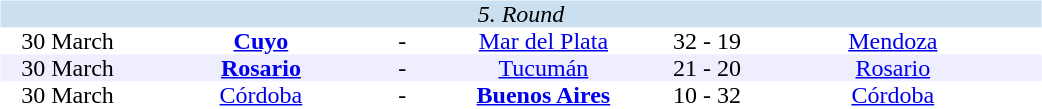<table width=700>
<tr>
<td width=700 valign="top"><br><table border=0 cellspacing=0 cellpadding=0 style="font-size: 100%; border-collapse: collapse;" width=100%>
<tr bgcolor="#CADFF0">
<td style="font-size:100%"; align="center" colspan="6"><em>5. Round</em></td>
</tr>
<tr align=center bgcolor=#FFFFFF>
<td width=90>30 March</td>
<td width=170><strong><a href='#'>Cuyo</a></strong></td>
<td width=20>-</td>
<td width=170><a href='#'>Mar del Plata</a></td>
<td width=50>32 - 19</td>
<td width=200><a href='#'>Mendoza</a></td>
</tr>
<tr align=center bgcolor=#EEEEFF>
<td width=90>30 March</td>
<td width=170><strong><a href='#'>Rosario</a></strong></td>
<td width=20>-</td>
<td width=170><a href='#'>Tucumán</a></td>
<td width=50>21 - 20</td>
<td width=200><a href='#'>Rosario</a></td>
</tr>
<tr align=center bgcolor=#FFFFFF>
<td width=90>30 March</td>
<td width=170><a href='#'>Córdoba</a></td>
<td width=20>-</td>
<td width=170><strong><a href='#'>Buenos Aires</a></strong></td>
<td width=50>10 - 32</td>
<td width=200><a href='#'>Córdoba</a></td>
</tr>
</table>
</td>
</tr>
</table>
